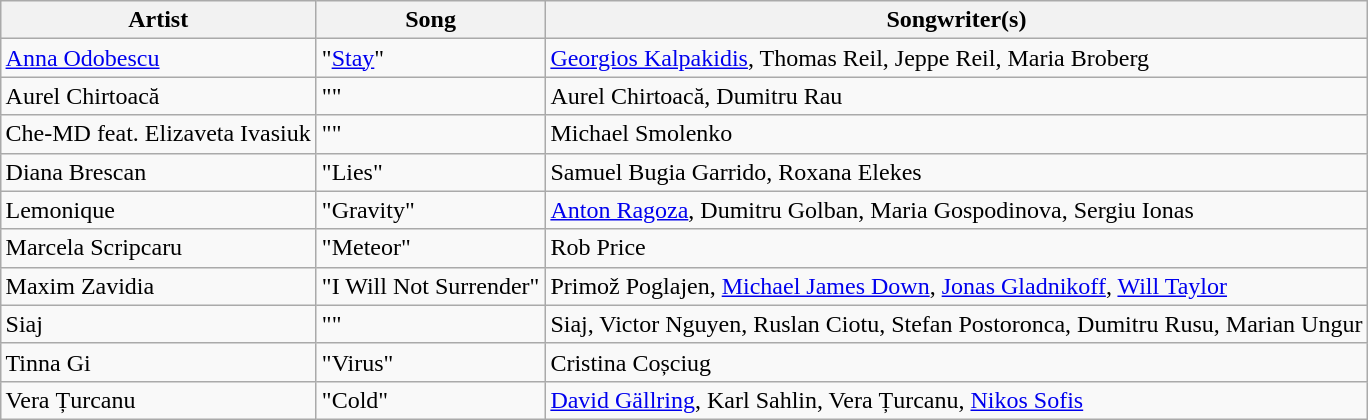<table class="sortable wikitable" style="margin: 1em auto 1em auto;">
<tr>
<th>Artist</th>
<th>Song</th>
<th>Songwriter(s)</th>
</tr>
<tr>
<td><a href='#'>Anna Odobescu</a></td>
<td>"<a href='#'>Stay</a>"</td>
<td><a href='#'>Georgios Kalpakidis</a>, Thomas Reil, Jeppe Reil, Maria Broberg</td>
</tr>
<tr>
<td>Aurel Chirtoacă</td>
<td>""</td>
<td>Aurel Chirtoacă, Dumitru Rau</td>
</tr>
<tr>
<td>Che-MD feat. Elizaveta Ivasiuk</td>
<td>""</td>
<td>Michael Smolenko</td>
</tr>
<tr>
<td>Diana Brescan</td>
<td>"Lies"</td>
<td>Samuel Bugia Garrido, Roxana Elekes</td>
</tr>
<tr>
<td>Lemonique</td>
<td>"Gravity"</td>
<td><a href='#'>Anton Ragoza</a>, Dumitru Golban, Maria Gospodinova, Sergiu Ionas</td>
</tr>
<tr>
<td>Marcela Scripcaru</td>
<td>"Meteor"</td>
<td>Rob Price</td>
</tr>
<tr>
<td>Maxim Zavidia</td>
<td>"I Will Not Surrender"</td>
<td>Primož Poglajen, <a href='#'>Michael James Down</a>, <a href='#'>Jonas Gladnikoff</a>, <a href='#'>Will Taylor</a></td>
</tr>
<tr>
<td>Siaj</td>
<td>""</td>
<td>Siaj, Victor Nguyen, Ruslan Ciotu, Stefan Postoronca, Dumitru Rusu, Marian Ungur</td>
</tr>
<tr>
<td>Tinna Gi</td>
<td>"Virus"</td>
<td>Cristina Coșciug</td>
</tr>
<tr>
<td>Vera Țurcanu</td>
<td>"Cold"</td>
<td><a href='#'>David Gällring</a>, Karl Sahlin, Vera Țurcanu, <a href='#'>Nikos Sofis</a></td>
</tr>
</table>
